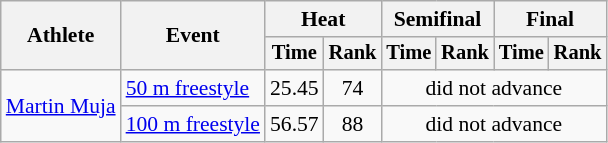<table class="wikitable" style="text-align:center; font-size:90%">
<tr>
<th rowspan="2">Athlete</th>
<th rowspan="2">Event</th>
<th colspan="2">Heat</th>
<th colspan="2">Semifinal</th>
<th colspan="2">Final</th>
</tr>
<tr style="font-size:95%">
<th>Time</th>
<th>Rank</th>
<th>Time</th>
<th>Rank</th>
<th>Time</th>
<th>Rank</th>
</tr>
<tr>
<td align=left rowspan=2><a href='#'>Martin Muja</a></td>
<td align=left><a href='#'>50 m freestyle</a></td>
<td>25.45</td>
<td>74</td>
<td colspan=4>did not advance</td>
</tr>
<tr>
<td align=left><a href='#'>100 m freestyle</a></td>
<td>56.57</td>
<td>88</td>
<td colspan=4>did not advance</td>
</tr>
</table>
